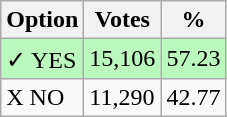<table class="wikitable">
<tr>
<th>Option</th>
<th>Votes</th>
<th>%</th>
</tr>
<tr>
<td style=background:#bbf8be>✓ YES</td>
<td style=background:#bbf8be>15,106</td>
<td style=background:#bbf8be>57.23</td>
</tr>
<tr>
<td>X NO</td>
<td>11,290</td>
<td>42.77</td>
</tr>
</table>
